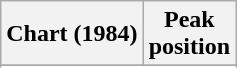<table class="wikitable sortable plainrowheaders" style="text-align:center">
<tr>
<th>Chart (1984)</th>
<th>Peak<br>position</th>
</tr>
<tr>
</tr>
<tr>
</tr>
</table>
